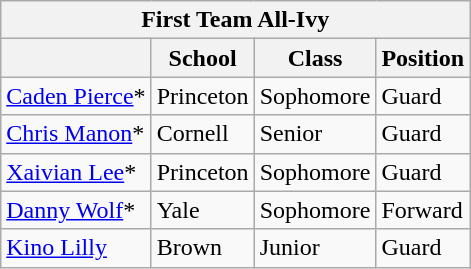<table class="wikitable">
<tr>
<th colspan="4">First Team All-Ivy</th>
</tr>
<tr>
<th></th>
<th>School</th>
<th>Class</th>
<th>Position</th>
</tr>
<tr>
<td><a href='#'>Caden Pierce</a>*</td>
<td>Princeton</td>
<td>Sophomore</td>
<td>Guard</td>
</tr>
<tr>
<td><a href='#'>Chris Manon</a>*</td>
<td>Cornell</td>
<td>Senior</td>
<td>Guard</td>
</tr>
<tr>
<td><a href='#'>Xaivian Lee</a>*</td>
<td>Princeton</td>
<td>Sophomore</td>
<td>Guard</td>
</tr>
<tr>
<td><a href='#'>Danny Wolf</a>*</td>
<td>Yale</td>
<td>Sophomore</td>
<td>Forward</td>
</tr>
<tr>
<td><a href='#'>Kino Lilly</a></td>
<td>Brown</td>
<td>Junior</td>
<td>Guard</td>
</tr>
</table>
